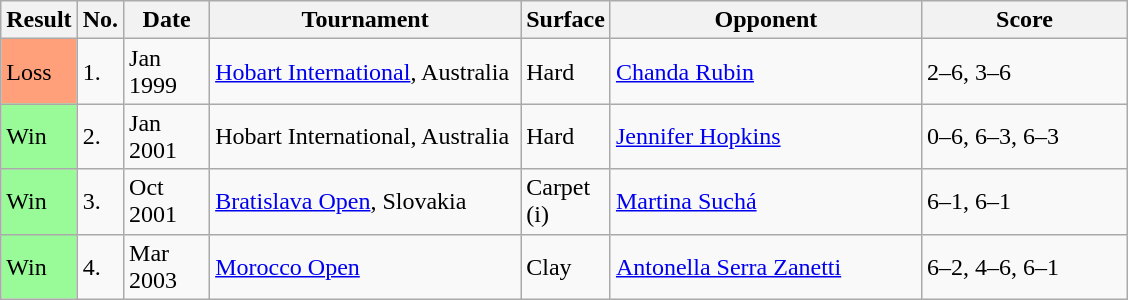<table class="sortable wikitable">
<tr>
<th>Result</th>
<th style="width:20px">No.</th>
<th style="width:50px">Date</th>
<th style="width:200px">Tournament</th>
<th style="width:50px">Surface</th>
<th style="width:200px">Opponent</th>
<th style="width:130px" class="unsortable">Score</th>
</tr>
<tr>
<td style="background:#ffa07a;">Loss</td>
<td>1.</td>
<td>Jan 1999</td>
<td><a href='#'>Hobart International</a>, Australia</td>
<td>Hard</td>
<td> <a href='#'>Chanda Rubin</a></td>
<td>2–6, 3–6</td>
</tr>
<tr>
<td style="background:#98fb98;">Win</td>
<td>2.</td>
<td>Jan 2001</td>
<td>Hobart International, Australia</td>
<td>Hard</td>
<td> <a href='#'>Jennifer Hopkins</a></td>
<td>0–6, 6–3, 6–3</td>
</tr>
<tr>
<td style="background:#98fb98;">Win</td>
<td>3.</td>
<td>Oct 2001</td>
<td><a href='#'>Bratislava Open</a>, Slovakia</td>
<td>Carpet (i)</td>
<td> <a href='#'>Martina Suchá</a></td>
<td>6–1, 6–1</td>
</tr>
<tr>
<td style="background:#98fb98;">Win</td>
<td>4.</td>
<td>Mar 2003</td>
<td><a href='#'>Morocco Open</a></td>
<td>Clay</td>
<td> <a href='#'>Antonella Serra Zanetti</a></td>
<td>6–2, 4–6, 6–1</td>
</tr>
</table>
